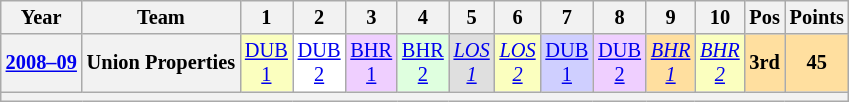<table class="wikitable" style="text-align:center; font-size:85%">
<tr>
<th>Year</th>
<th>Team</th>
<th>1</th>
<th>2</th>
<th>3</th>
<th>4</th>
<th>5</th>
<th>6</th>
<th>7</th>
<th>8</th>
<th>9</th>
<th>10</th>
<th>Pos</th>
<th>Points</th>
</tr>
<tr>
<th nowrap><a href='#'>2008–09</a></th>
<th nowrap>Union Properties</th>
<td style="background:#FBFFBF;"><a href='#'>DUB<br>1</a><br></td>
<td style="background:#FFFFFF;"><a href='#'>DUB<br>2</a><br></td>
<td style="background:#EFCFFF;"><a href='#'>BHR<br>1</a><br></td>
<td style="background:#DFFFDF;"><a href='#'>BHR<br>2</a><br></td>
<td style="background:#DFDFDF;"><em><a href='#'>LOS<br>1</a></em><br></td>
<td style="background:#FBFFBF;"><em><a href='#'>LOS<br>2</a></em><br></td>
<td style="background:#CFCFFF;"><a href='#'>DUB<br>1</a><br></td>
<td style="background:#EFCFFF;"><a href='#'>DUB<br>2</a><br></td>
<td style="background:#FFDF9F;"><em><a href='#'>BHR<br>1</a></em><br></td>
<td style="background:#FBFFBF;"><em><a href='#'>BHR<br>2</a></em><br></td>
<td style="background:#FFDF9F;"><strong>3rd</strong></td>
<td style="background:#FFDF9F;"><strong>45</strong></td>
</tr>
<tr>
<th colspan="14"></th>
</tr>
</table>
